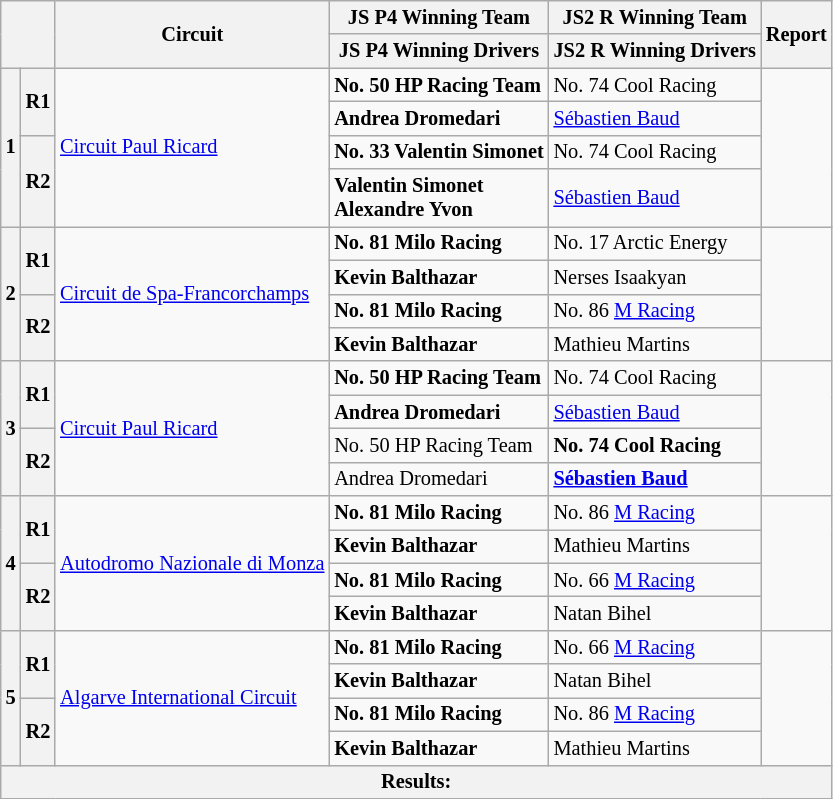<table class="wikitable" style="font-size: 85%;">
<tr>
<th rowspan=2 colspan=2></th>
<th rowspan=2>Circuit</th>
<th>JS P4 Winning Team</th>
<th>JS2 R Winning Team</th>
<th rowspan="2">Report</th>
</tr>
<tr>
<th>JS P4 Winning Drivers</th>
<th>JS2 R Winning Drivers</th>
</tr>
<tr>
<th rowspan=4>1</th>
<th rowspan=2>R1</th>
<td rowspan=4> <a href='#'>Circuit Paul Ricard</a></td>
<td> <strong>No. 50 HP Racing Team</strong></td>
<td> No. 74 Cool Racing</td>
<td rowspan="4" align="center"></td>
</tr>
<tr>
<td><strong> Andrea Dromedari</strong></td>
<td> <a href='#'>Sébastien Baud</a></td>
</tr>
<tr>
<th rowspan=2>R2</th>
<td> <strong>No. 33 Valentin Simonet</strong></td>
<td> No. 74 Cool Racing</td>
</tr>
<tr>
<td><strong> Valentin Simonet<br> Alexandre Yvon</strong></td>
<td> <a href='#'>Sébastien Baud</a></td>
</tr>
<tr>
<th rowspan=4>2</th>
<th rowspan=2>R1</th>
<td rowspan=4> <a href='#'>Circuit de Spa-Francorchamps</a></td>
<td> <strong>No. 81 Milo Racing</strong></td>
<td> No. 17 Arctic Energy</td>
<td rowspan="4" align="center"></td>
</tr>
<tr>
<td> <strong>Kevin Balthazar</strong></td>
<td> Nerses Isaakyan</td>
</tr>
<tr>
<th rowspan=2>R2</th>
<td> <strong>No. 81 Milo Racing</strong></td>
<td> No. 86 <a href='#'>M Racing</a></td>
</tr>
<tr>
<td> <strong>Kevin Balthazar</strong></td>
<td> Mathieu Martins</td>
</tr>
<tr>
<th rowspan=4>3</th>
<th rowspan=2>R1</th>
<td rowspan=4> <a href='#'>Circuit Paul Ricard</a></td>
<td> <strong>No. 50 HP Racing Team</strong></td>
<td> No. 74 Cool Racing</td>
<td rowspan="4" align="center"></td>
</tr>
<tr>
<td> <strong>Andrea Dromedari</strong></td>
<td> <a href='#'>Sébastien Baud</a></td>
</tr>
<tr>
<th rowspan=2>R2</th>
<td> No. 50 HP Racing Team</td>
<td> <strong>No. 74 Cool Racing</strong></td>
</tr>
<tr>
<td> Andrea Dromedari</td>
<td> <strong><a href='#'>Sébastien Baud</a></strong></td>
</tr>
<tr>
<th rowspan=4>4</th>
<th rowspan=2>R1</th>
<td rowspan=4> <a href='#'>Autodromo Nazionale di Monza</a></td>
<td> <strong>No. 81 Milo Racing</strong></td>
<td> No. 86 <a href='#'>M Racing</a></td>
<td rowspan="4" align="center"></td>
</tr>
<tr>
<td> <strong>Kevin Balthazar</strong></td>
<td> Mathieu Martins</td>
</tr>
<tr>
<th rowspan=2>R2</th>
<td> <strong>No. 81 Milo Racing</strong></td>
<td> No. 66 <a href='#'>M Racing</a></td>
</tr>
<tr>
<td> <strong>Kevin Balthazar</strong></td>
<td> Natan Bihel</td>
</tr>
<tr>
<th rowspan=4>5</th>
<th rowspan=2>R1</th>
<td rowspan=4> <a href='#'>Algarve International Circuit</a></td>
<td> <strong>No. 81 Milo Racing</strong></td>
<td> No. 66 <a href='#'>M Racing</a></td>
<td rowspan="4" align="center"></td>
</tr>
<tr>
<td> <strong>Kevin Balthazar</strong></td>
<td> Natan Bihel</td>
</tr>
<tr>
<th rowspan=2>R2</th>
<td> <strong>No. 81 Milo Racing</strong></td>
<td> No. 86 <a href='#'>M Racing</a></td>
</tr>
<tr>
<td> <strong>Kevin Balthazar</strong></td>
<td> Mathieu Martins</td>
</tr>
<tr>
<th colspan=6>Results: </th>
</tr>
</table>
